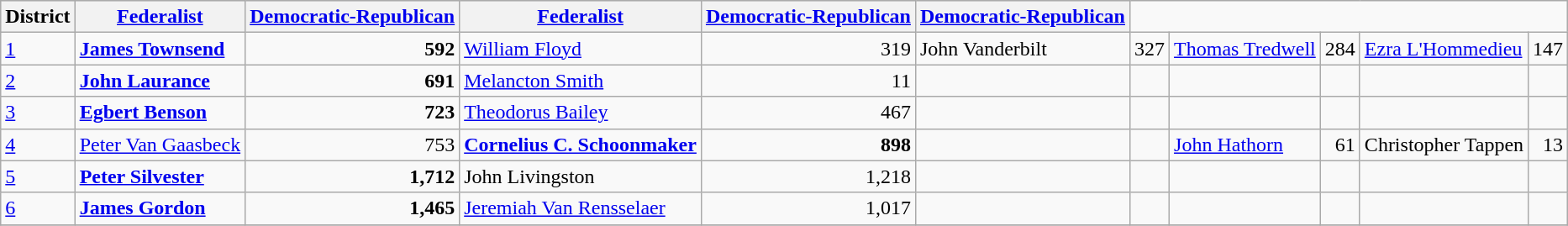<table class=wikitable>
<tr bgcolor=lightgrey>
<th>District</th>
<th><a href='#'>Federalist</a></th>
<th><a href='#'>Democratic-Republican</a></th>
<th><a href='#'>Federalist</a></th>
<th><a href='#'>Democratic-Republican</a></th>
<th><a href='#'>Democratic-Republican</a></th>
</tr>
<tr>
<td><a href='#'>1</a></td>
<td><strong><a href='#'>James Townsend</a></strong></td>
<td align="right"><strong>592</strong></td>
<td><a href='#'>William Floyd</a></td>
<td align="right">319</td>
<td>John Vanderbilt</td>
<td align="right">327</td>
<td><a href='#'>Thomas Tredwell</a></td>
<td align="right">284</td>
<td><a href='#'>Ezra L'Hommedieu</a></td>
<td align="right">147</td>
</tr>
<tr>
<td><a href='#'>2</a></td>
<td><strong><a href='#'>John Laurance</a></strong></td>
<td align="right"><strong>691</strong></td>
<td><a href='#'>Melancton Smith</a></td>
<td align="right">11</td>
<td></td>
<td></td>
<td></td>
<td></td>
<td></td>
<td></td>
</tr>
<tr>
<td><a href='#'>3</a></td>
<td><strong><a href='#'>Egbert Benson</a></strong></td>
<td align="right"><strong>723</strong></td>
<td><a href='#'>Theodorus Bailey</a></td>
<td align="right">467</td>
<td></td>
<td></td>
<td></td>
<td></td>
<td></td>
<td></td>
</tr>
<tr>
<td><a href='#'>4</a></td>
<td><a href='#'>Peter Van Gaasbeck</a></td>
<td align="right">753</td>
<td><strong><a href='#'>Cornelius C. Schoonmaker</a></strong></td>
<td align="right"><strong>898</strong></td>
<td></td>
<td></td>
<td><a href='#'>John Hathorn</a></td>
<td align="right">61</td>
<td>Christopher Tappen</td>
<td align="right">13</td>
</tr>
<tr>
<td><a href='#'>5</a></td>
<td><strong><a href='#'>Peter Silvester</a></strong></td>
<td align="right"><strong>1,712</strong></td>
<td>John Livingston</td>
<td align="right">1,218</td>
<td></td>
<td></td>
<td></td>
<td></td>
<td></td>
<td></td>
</tr>
<tr>
<td><a href='#'>6</a></td>
<td><strong><a href='#'>James Gordon</a></strong></td>
<td align="right"><strong>1,465</strong></td>
<td><a href='#'>Jeremiah Van Rensselaer</a></td>
<td align="right">1,017</td>
<td></td>
<td></td>
<td></td>
<td></td>
<td></td>
<td></td>
</tr>
<tr>
</tr>
</table>
